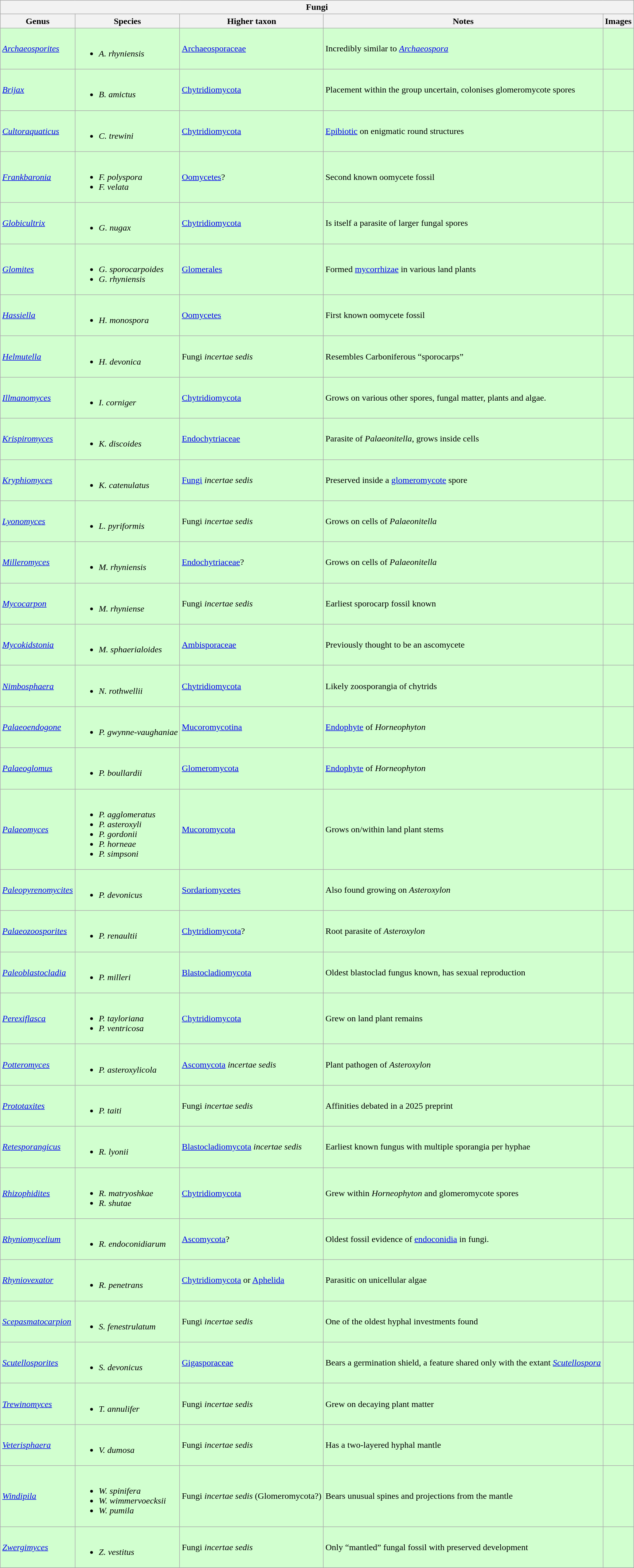<table class="wikitable sortable mw-collapsible">
<tr>
<th colspan="6" align="center">Fungi</th>
</tr>
<tr>
<th>Genus</th>
<th>Species</th>
<th>Higher taxon</th>
<th>Notes</th>
<th>Images</th>
</tr>
<tr>
<td style="background:#D1FFCF;"><em><a href='#'>Archaeosporites</a></em></td>
<td style="background:#D1FFCF;"><br><ul><li><em>A. rhyniensis</em></li></ul></td>
<td style="background:#D1FFCF;"><a href='#'>Archaeosporaceae</a></td>
<td style="background:#D1FFCF;">Incredibly similar to <em><a href='#'>Archaeospora</a></em></td>
<td style="background:#D1FFCF;"></td>
</tr>
<tr>
<td style="background:#D1FFCF;"><em><a href='#'>Brijax</a></em></td>
<td style="background:#D1FFCF;"><br><ul><li><em>B. amictus</em></li></ul></td>
<td style="background:#D1FFCF;"><a href='#'>Chytridiomycota</a></td>
<td style="background:#D1FFCF;">Placement within the group uncertain, colonises glomeromycote spores</td>
<td style="background:#D1FFCF;"></td>
</tr>
<tr>
<td style="background:#D1FFCF;"><em><a href='#'>Cultoraquaticus</a></em></td>
<td style="background:#D1FFCF;"><br><ul><li><em>C. trewini</em></li></ul></td>
<td style="background:#D1FFCF;"><a href='#'>Chytridiomycota</a></td>
<td style="background:#D1FFCF;"><a href='#'>Epibiotic</a> on enigmatic round structures</td>
<td style="background:#D1FFCF;"></td>
</tr>
<tr>
<td style="background:#D1FFCF;"><em><a href='#'>Frankbaronia</a></em></td>
<td style="background:#D1FFCF;"><br><ul><li><em>F. polyspora</em></li><li><em>F. velata</em></li></ul></td>
<td style="background:#D1FFCF;"><a href='#'>Oomycetes</a>?</td>
<td style="background:#D1FFCF;">Second known oomycete fossil</td>
<td style="background:#D1FFCF;"></td>
</tr>
<tr>
<td style="background:#D1FFCF;"><em><a href='#'>Globicultrix</a></em></td>
<td style="background:#D1FFCF;"><br><ul><li><em>G. nugax</em></li></ul></td>
<td style="background:#D1FFCF;"><a href='#'>Chytridiomycota</a></td>
<td style="background:#D1FFCF;">Is itself a parasite of larger fungal spores</td>
<td style="background:#D1FFCF;"></td>
</tr>
<tr>
<td style="background:#D1FFCF;"><em><a href='#'>Glomites</a></em></td>
<td style="background:#D1FFCF;"><br><ul><li><em>G. sporocarpoides</em></li><li><em>G. rhyniensis</em></li></ul></td>
<td style="background:#D1FFCF;"><a href='#'>Glomerales</a></td>
<td style="background:#D1FFCF;">Formed <a href='#'>mycorrhizae</a> in various land plants</td>
<td style="background:#D1FFCF;"></td>
</tr>
<tr>
<td style="background:#D1FFCF;"><em><a href='#'>Hassiella</a></em></td>
<td style="background:#D1FFCF;"><br><ul><li><em>H. monospora</em></li></ul></td>
<td style="background:#D1FFCF;"><a href='#'>Oomycetes</a></td>
<td style="background:#D1FFCF;">First known oomycete fossil</td>
<td style="background:#D1FFCF;"></td>
</tr>
<tr>
<td style="background:#D1FFCF;"><em><a href='#'>Helmutella</a></em></td>
<td style="background:#D1FFCF;"><br><ul><li><em>H. devonica</em></li></ul></td>
<td style="background:#D1FFCF;">Fungi <em>incertae sedis</em></td>
<td style="background:#D1FFCF;">Resembles Carboniferous “sporocarps”</td>
<td style="background:#D1FFCF;"></td>
</tr>
<tr>
<td style="background:#D1FFCF;"><em><a href='#'>Illmanomyces</a></em></td>
<td style="background:#D1FFCF;"><br><ul><li><em>I. corniger</em></li></ul></td>
<td style="background:#D1FFCF;"><a href='#'>Chytridiomycota</a></td>
<td style="background:#D1FFCF;">Grows on various other spores, fungal matter, plants and algae.</td>
<td style="background:#D1FFCF;"></td>
</tr>
<tr>
<td style="background:#D1FFCF;"><em><a href='#'>Krispiromyces</a></em></td>
<td style="background:#D1FFCF;"><br><ul><li><em>K. discoides</em></li></ul></td>
<td style="background:#D1FFCF;"><a href='#'>Endochytriaceae</a></td>
<td style="background:#D1FFCF;">Parasite of <em>Palaeonitella</em>, grows inside cells</td>
<td style="background:#D1FFCF;"></td>
</tr>
<tr>
<td style="background:#D1FFCF;"><em><a href='#'>Kryphiomyces</a></em></td>
<td style="background:#D1FFCF;"><br><ul><li><em>K. catenulatus</em></li></ul></td>
<td style="background:#D1FFCF;"><a href='#'>Fungi</a> <em>incertae sedis</em></td>
<td style="background:#D1FFCF;">Preserved inside a <a href='#'>glomeromycote</a> spore</td>
<td style="background:#D1FFCF;"></td>
</tr>
<tr>
<td style="background:#D1FFCF;"><em><a href='#'>Lyonomyces</a></em></td>
<td style="background:#D1FFCF;"><br><ul><li><em>L. pyriformis</em></li></ul></td>
<td style="background:#D1FFCF;">Fungi <em>incertae sedis</em></td>
<td style="background:#D1FFCF;">Grows on cells of <em>Palaeonitella</em></td>
<td style="background:#D1FFCF;"></td>
</tr>
<tr>
<td style="background:#D1FFCF;"><em><a href='#'>Milleromyces</a></em></td>
<td style="background:#D1FFCF;"><br><ul><li><em>M. rhyniensis</em></li></ul></td>
<td style="background:#D1FFCF;"><a href='#'>Endochytriaceae</a>?</td>
<td style="background:#D1FFCF;">Grows on cells of <em>Palaeonitella</em></td>
<td style="background:#D1FFCF;"></td>
</tr>
<tr>
<td style="background:#D1FFCF;"><em><a href='#'>Mycocarpon</a></em></td>
<td style="background:#D1FFCF;"><br><ul><li><em>M. rhyniense</em></li></ul></td>
<td style="background:#D1FFCF;">Fungi <em>incertae sedis</em></td>
<td style="background:#D1FFCF;">Earliest sporocarp fossil known</td>
<td style="background:#D1FFCF;"></td>
</tr>
<tr>
<td style="background:#D1FFCF;"><em><a href='#'>Mycokidstonia</a></em></td>
<td style="background:#D1FFCF;"><br><ul><li><em>M. sphaerialoides</em></li></ul></td>
<td style="background:#D1FFCF;"><a href='#'>Ambisporaceae</a></td>
<td style="background:#D1FFCF;">Previously thought to be an ascomycete</td>
<td style="background:#D1FFCF;"></td>
</tr>
<tr>
<td style="background:#D1FFCF;"><em><a href='#'>Nimbosphaera</a></em></td>
<td style="background:#D1FFCF;"><br><ul><li><em>N. rothwellii</em></li></ul></td>
<td style="background:#D1FFCF;"><a href='#'>Chytridiomycota</a></td>
<td style="background:#D1FFCF;">Likely zoosporangia of chytrids</td>
<td style="background:#D1FFCF;"></td>
</tr>
<tr>
<td style="background:#D1FFCF;"><em><a href='#'>Palaeoendogone</a></em></td>
<td style="background:#D1FFCF;"><br><ul><li><em>P. gwynne-vaughaniae</em></li></ul></td>
<td style="background:#D1FFCF;"><a href='#'>Mucoromycotina</a></td>
<td style="background:#D1FFCF;"><a href='#'>Endophyte</a> of <em>Horneophyton</em></td>
<td style="background:#D1FFCF;"></td>
</tr>
<tr>
<td style="background:#D1FFCF;"><em><a href='#'>Palaeoglomus</a></em></td>
<td style="background:#D1FFCF;"><br><ul><li><em>P. boullardii</em></li></ul></td>
<td style="background:#D1FFCF;"><a href='#'>Glomeromycota</a></td>
<td style="background:#D1FFCF;"><a href='#'>Endophyte</a> of <em>Horneophyton</em></td>
<td style="background:#D1FFCF;"></td>
</tr>
<tr>
<td style="background:#D1FFCF;"><em><a href='#'>Palaeomyces</a></em></td>
<td style="background:#D1FFCF;"><br><ul><li><em>P. agglomeratus</em></li><li><em>P. asteroxyli</em></li><li><em>P. gordonii</em></li><li><em>P. horneae</em></li><li><em>P. simpsoni</em></li></ul></td>
<td style="background:#D1FFCF;"><a href='#'>Mucoromycota</a></td>
<td style="background:#D1FFCF;">Grows on/within land plant stems</td>
<td style="background:#D1FFCF;"></td>
</tr>
<tr>
<td style="background:#D1FFCF;"><em><a href='#'>Paleopyrenomycites</a></em></td>
<td style="background:#D1FFCF;"><br><ul><li><em>P. devonicus</em></li></ul></td>
<td style="background:#D1FFCF;"><a href='#'>Sordariomycetes</a></td>
<td style="background:#D1FFCF;">Also found growing on <em>Asteroxylon</em></td>
<td style="background:#D1FFCF;"></td>
</tr>
<tr>
<td style="background:#D1FFCF;"><em><a href='#'>Palaeozoosporites</a></em></td>
<td style="background:#D1FFCF;"><br><ul><li><em>P. renaultii</em></li></ul></td>
<td style="background:#D1FFCF;"><a href='#'>Chytridiomycota</a>?</td>
<td style="background:#D1FFCF;">Root parasite of <em>Asteroxylon</em></td>
<td style="background:#D1FFCF;"></td>
</tr>
<tr>
<td style="background:#D1FFCF;"><em><a href='#'>Paleoblastocladia</a></em></td>
<td style="background:#D1FFCF;"><br><ul><li><em>P. milleri</em></li></ul></td>
<td style="background:#D1FFCF;"><a href='#'>Blastocladiomycota</a></td>
<td style="background:#D1FFCF;">Oldest blastoclad fungus known, has sexual reproduction</td>
<td style="background:#D1FFCF;"></td>
</tr>
<tr>
<td style="background:#D1FFCF;"><em><a href='#'>Perexiflasca</a></em></td>
<td style="background:#D1FFCF;"><br><ul><li><em>P. tayloriana</em></li><li><em>P. ventricosa</em></li></ul></td>
<td style="background:#D1FFCF;"><a href='#'>Chytridiomycota</a></td>
<td style="background:#D1FFCF;">Grew on land plant remains</td>
<td style="background:#D1FFCF;"></td>
</tr>
<tr>
<td style="background:#D1FFCF;"><em><a href='#'>Potteromyces</a></em></td>
<td style="background:#D1FFCF;"><br><ul><li><em>P. asteroxylicola</em></li></ul></td>
<td style="background:#D1FFCF;"><a href='#'>Ascomycota</a> <em>incertae sedis</em></td>
<td style="background:#D1FFCF;">Plant pathogen of <em>Asteroxylon</em></td>
<td style="background:#D1FFCF;"></td>
</tr>
<tr>
<td style="background:#D1FFCF;"><em><a href='#'>Prototaxites</a></em></td>
<td style="background:#D1FFCF;"><br><ul><li><em>P. taiti</em></li></ul></td>
<td style="background:#D1FFCF;">Fungi <em>incertae sedis</em></td>
<td style="background:#D1FFCF;">Affinities debated in a 2025 preprint</td>
<td style="background:#D1FFCF;"></td>
</tr>
<tr>
<td style="background:#D1FFCF;"><em><a href='#'>Retesporangicus</a></em></td>
<td style="background:#D1FFCF;"><br><ul><li><em>R. lyonii</em></li></ul></td>
<td style="background:#D1FFCF;"><a href='#'>Blastocladiomycota</a> <em>incertae sedis</em></td>
<td style="background:#D1FFCF;">Earliest known fungus with multiple sporangia per hyphae</td>
<td style="background:#D1FFCF;"></td>
</tr>
<tr>
<td style="background:#D1FFCF;"><em><a href='#'>Rhizophidites</a></em></td>
<td style="background:#D1FFCF;"><br><ul><li><em>R. matryoshkae</em></li><li><em>R. shutae</em></li></ul></td>
<td style="background:#D1FFCF;"><a href='#'>Chytridiomycota</a></td>
<td style="background:#D1FFCF;">Grew within <em>Horneophyton</em> and glomeromycote spores</td>
<td style="background:#D1FFCF;"></td>
</tr>
<tr>
<td style="background:#D1FFCF;"><em><a href='#'>Rhyniomycelium</a></em></td>
<td style="background:#D1FFCF;"><br><ul><li><em>R. endoconidiarum</em></li></ul></td>
<td style="background:#D1FFCF;"><a href='#'>Ascomycota</a>?</td>
<td style="background:#D1FFCF;">Oldest fossil evidence of <a href='#'>endoconidia</a> in fungi.</td>
<td style="background:#D1FFCF;"></td>
</tr>
<tr>
<td style="background:#D1FFCF;"><em><a href='#'>Rhyniovexator</a></em></td>
<td style="background:#D1FFCF;"><br><ul><li><em>R. penetrans</em></li></ul></td>
<td style="background:#D1FFCF;"><a href='#'>Chytridiomycota</a> or <a href='#'>Aphelida</a></td>
<td style="background:#D1FFCF;">Parasitic on unicellular algae</td>
<td style="background:#D1FFCF;"></td>
</tr>
<tr>
<td style="background:#D1FFCF;"><em><a href='#'>Scepasmatocarpion</a></em></td>
<td style="background:#D1FFCF;"><br><ul><li><em>S. fenestrulatum</em></li></ul></td>
<td style="background:#D1FFCF;">Fungi <em>incertae sedis</em></td>
<td style="background:#D1FFCF;">One of the oldest hyphal investments found</td>
<td style="background:#D1FFCF;"></td>
</tr>
<tr>
<td style="background:#D1FFCF;"><em><a href='#'>Scutellosporites</a></em></td>
<td style="background:#D1FFCF;"><br><ul><li><em>S. devonicus</em></li></ul></td>
<td style="background:#D1FFCF;"><a href='#'>Gigasporaceae</a></td>
<td style="background:#D1FFCF;">Bears a germination shield, a feature shared only with the extant <em><a href='#'>Scutellospora</a></em></td>
<td style="background:#D1FFCF;"></td>
</tr>
<tr>
<td style="background:#D1FFCF;"><em><a href='#'>Trewinomyces</a></em></td>
<td style="background:#D1FFCF;"><br><ul><li><em>T. annulifer</em></li></ul></td>
<td style="background:#D1FFCF;">Fungi <em>incertae sedis</em></td>
<td style="background:#D1FFCF;">Grew on decaying plant matter</td>
<td style="background:#D1FFCF;"></td>
</tr>
<tr>
<td style="background:#D1FFCF;"><em><a href='#'>Veterisphaera</a></em></td>
<td style="background:#D1FFCF;"><br><ul><li><em>V. dumosa</em></li></ul></td>
<td style="background:#D1FFCF;">Fungi <em>incertae sedis</em></td>
<td style="background:#D1FFCF;">Has a two-layered hyphal mantle</td>
<td style="background:#D1FFCF;"></td>
</tr>
<tr>
<td style="background:#D1FFCF;"><em><a href='#'>Windipila</a></em></td>
<td style="background:#D1FFCF;"><br><ul><li><em>W. spinifera</em></li><li><em>W. wimmervoecksii</em></li><li><em>W. pumila</em></li></ul></td>
<td style="background:#D1FFCF;">Fungi <em>incertae sedis</em> (Glomeromycota?)</td>
<td style="background:#D1FFCF;">Bears unusual spines and projections from the mantle</td>
<td style="background:#D1FFCF;"></td>
</tr>
<tr>
<td style="background:#D1FFCF;"><em><a href='#'>Zwergimyces</a></em></td>
<td style="background:#D1FFCF;"><br><ul><li><em>Z. vestitus</em></li></ul></td>
<td style="background:#D1FFCF;">Fungi <em>incertae sedis</em></td>
<td style="background:#D1FFCF;">Only “mantled” fungal fossil with preserved development</td>
<td style="background:#D1FFCF;"></td>
</tr>
<tr>
</tr>
</table>
